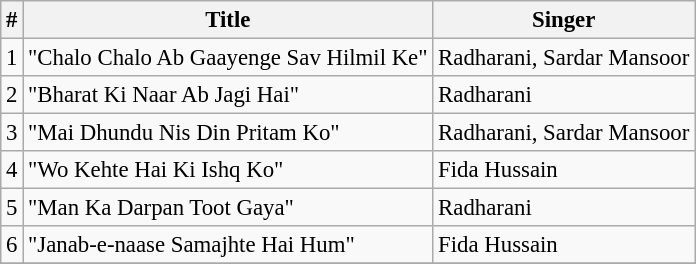<table class="wikitable" style="font-size:95%;">
<tr>
<th>#</th>
<th>Title</th>
<th>Singer</th>
</tr>
<tr>
<td>1</td>
<td>"Chalo Chalo Ab Gaayenge Sav Hilmil Ke"</td>
<td>Radharani, Sardar Mansoor</td>
</tr>
<tr>
<td>2</td>
<td>"Bharat Ki Naar Ab Jagi Hai"</td>
<td>Radharani</td>
</tr>
<tr>
<td>3</td>
<td>"Mai Dhundu Nis Din Pritam Ko"</td>
<td>Radharani, Sardar Mansoor</td>
</tr>
<tr>
<td>4</td>
<td>"Wo Kehte Hai Ki Ishq Ko"</td>
<td>Fida Hussain</td>
</tr>
<tr>
<td>5</td>
<td>"Man Ka Darpan Toot Gaya"</td>
<td>Radharani</td>
</tr>
<tr>
<td>6</td>
<td>"Janab-e-naase Samajhte Hai Hum"</td>
<td>Fida Hussain</td>
</tr>
<tr>
</tr>
</table>
